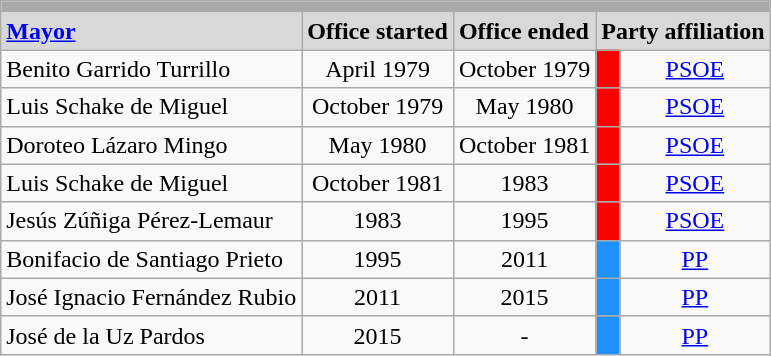<table class="wikitable">
<tr bgcolor="#a9a9a9 ">
<td colspan="8"></td>
</tr>
<tr bgcolor="#d8d8d8">
<td><strong><a href='#'>Mayor</a></strong></td>
<td><strong>Office started</strong></td>
<td><strong>Office ended</strong></td>
<td colspan="2"><strong>Party affiliation</strong></td>
</tr>
<tr>
<td>Benito Garrido Turrillo</td>
<td align="center">April 1979</td>
<td align="center">October 1979</td>
<td style="color:inherit;background:#ff0000"></td>
<td align="center"><a href='#'>PSOE</a> </td>
</tr>
<tr>
<td>Luis Schake de Miguel</td>
<td align="center">October 1979</td>
<td align="center">May 1980</td>
<td style="color:inherit;background:#ff0000"></td>
<td align="center"><a href='#'>PSOE</a> </td>
</tr>
<tr>
<td>Doroteo Lázaro Mingo</td>
<td align="center">May 1980</td>
<td align="center">October 1981</td>
<td style="color:inherit;background:#ff0000"></td>
<td align="center"><a href='#'>PSOE</a> </td>
</tr>
<tr>
<td>Luis Schake de Miguel</td>
<td align="center">October 1981</td>
<td align="center">1983</td>
<td style="color:inherit;background:#ff0000"></td>
<td align="center"><a href='#'>PSOE</a> </td>
</tr>
<tr>
<td>Jesús Zúñiga Pérez-Lemaur</td>
<td align="center">1983</td>
<td align="center">1995</td>
<td style="color:inherit;background:#ff0000"></td>
<td align="center"><a href='#'>PSOE</a> </td>
</tr>
<tr>
<td>Bonifacio de Santiago Prieto</td>
<td align="center">1995</td>
<td align="center">2011</td>
<td style="color:inherit;background:#1e90ff"></td>
<td align="center"><a href='#'>PP</a> </td>
</tr>
<tr>
<td>José Ignacio Fernández Rubio</td>
<td align="center">2011</td>
<td align="center">2015</td>
<td style="color:inherit;background:#1e90ff"></td>
<td align="center"><a href='#'>PP</a> </td>
</tr>
<tr>
<td>José de la Uz Pardos</td>
<td align="center">2015</td>
<td align="center">-</td>
<td style="color:inherit;background:#1e90ff"></td>
<td align="center"><a href='#'>PP</a> </td>
</tr>
</table>
